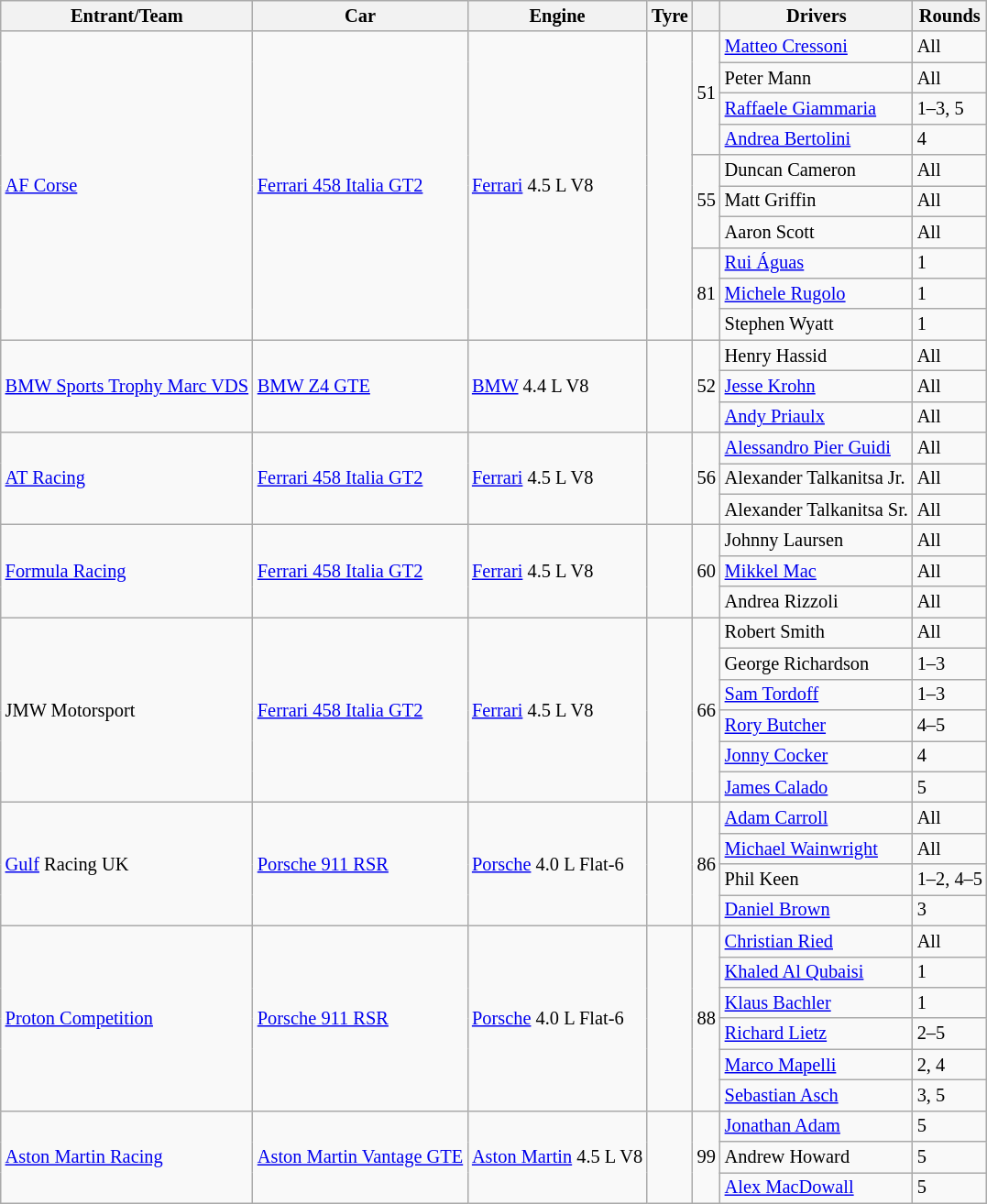<table class="wikitable" style="font-size: 85%">
<tr>
<th>Entrant/Team</th>
<th>Car</th>
<th>Engine</th>
<th>Tyre</th>
<th></th>
<th>Drivers</th>
<th>Rounds</th>
</tr>
<tr>
<td rowspan=10> <a href='#'>AF Corse</a></td>
<td rowspan=10><a href='#'>Ferrari 458 Italia GT2</a></td>
<td rowspan=10><a href='#'>Ferrari</a> 4.5 L V8</td>
<td rowspan=10></td>
<td rowspan=4>51</td>
<td> <a href='#'>Matteo Cressoni</a></td>
<td>All</td>
</tr>
<tr>
<td> Peter Mann</td>
<td>All</td>
</tr>
<tr>
<td> <a href='#'>Raffaele Giammaria</a></td>
<td>1–3, 5</td>
</tr>
<tr>
<td> <a href='#'>Andrea Bertolini</a></td>
<td>4</td>
</tr>
<tr>
<td rowspan=3>55</td>
<td> Duncan Cameron</td>
<td>All</td>
</tr>
<tr>
<td> Matt Griffin</td>
<td>All</td>
</tr>
<tr>
<td> Aaron Scott</td>
<td>All</td>
</tr>
<tr>
<td rowspan=3>81</td>
<td> <a href='#'>Rui Águas</a></td>
<td>1</td>
</tr>
<tr>
<td> <a href='#'>Michele Rugolo</a></td>
<td>1</td>
</tr>
<tr>
<td> Stephen Wyatt</td>
<td>1</td>
</tr>
<tr>
<td rowspan=3> <a href='#'>BMW Sports Trophy Marc VDS</a></td>
<td rowspan=3><a href='#'>BMW Z4 GTE</a></td>
<td rowspan=3><a href='#'>BMW</a> 4.4 L V8</td>
<td rowspan=3></td>
<td rowspan=3>52</td>
<td> Henry Hassid</td>
<td>All</td>
</tr>
<tr>
<td> <a href='#'>Jesse Krohn</a></td>
<td>All</td>
</tr>
<tr>
<td> <a href='#'>Andy Priaulx</a></td>
<td>All</td>
</tr>
<tr>
<td rowspan=3> <a href='#'>AT Racing</a></td>
<td rowspan=3><a href='#'>Ferrari 458 Italia GT2</a></td>
<td rowspan=3><a href='#'>Ferrari</a> 4.5 L V8</td>
<td rowspan=3></td>
<td rowspan=3>56</td>
<td> <a href='#'>Alessandro Pier Guidi</a></td>
<td>All</td>
</tr>
<tr>
<td> Alexander Talkanitsa Jr.</td>
<td>All</td>
</tr>
<tr>
<td> Alexander Talkanitsa Sr.</td>
<td>All</td>
</tr>
<tr>
<td rowspan=3> <a href='#'>Formula Racing</a></td>
<td rowspan=3><a href='#'>Ferrari 458 Italia GT2</a></td>
<td rowspan=3><a href='#'>Ferrari</a> 4.5 L V8</td>
<td rowspan=3></td>
<td rowspan=3>60</td>
<td> Johnny Laursen</td>
<td>All</td>
</tr>
<tr>
<td> <a href='#'>Mikkel Mac</a></td>
<td>All</td>
</tr>
<tr>
<td> Andrea Rizzoli</td>
<td>All</td>
</tr>
<tr>
<td rowspan=6> JMW Motorsport</td>
<td rowspan=6><a href='#'>Ferrari 458 Italia GT2</a></td>
<td rowspan=6><a href='#'>Ferrari</a> 4.5 L V8</td>
<td rowspan=6></td>
<td rowspan=6>66</td>
<td> Robert Smith</td>
<td>All</td>
</tr>
<tr>
<td> George Richardson</td>
<td>1–3</td>
</tr>
<tr>
<td> <a href='#'>Sam Tordoff</a></td>
<td>1–3</td>
</tr>
<tr>
<td> <a href='#'>Rory Butcher</a></td>
<td>4–5</td>
</tr>
<tr>
<td> <a href='#'>Jonny Cocker</a></td>
<td>4</td>
</tr>
<tr>
<td> <a href='#'>James Calado</a></td>
<td>5</td>
</tr>
<tr>
<td rowspan=4> <a href='#'>Gulf</a> Racing UK</td>
<td rowspan=4><a href='#'>Porsche 911 RSR</a></td>
<td rowspan=4><a href='#'>Porsche</a> 4.0 L Flat-6</td>
<td rowspan=4></td>
<td rowspan=4>86</td>
<td> <a href='#'>Adam Carroll</a></td>
<td>All</td>
</tr>
<tr>
<td> <a href='#'>Michael Wainwright</a></td>
<td>All</td>
</tr>
<tr>
<td> Phil Keen</td>
<td>1–2, 4–5</td>
</tr>
<tr>
<td> <a href='#'>Daniel Brown</a></td>
<td>3</td>
</tr>
<tr>
<td rowspan=6> <a href='#'>Proton Competition</a></td>
<td rowspan=6><a href='#'>Porsche 911 RSR</a></td>
<td rowspan=6><a href='#'>Porsche</a> 4.0 L Flat-6</td>
<td rowspan=6></td>
<td rowspan=6>88</td>
<td> <a href='#'>Christian Ried</a></td>
<td>All</td>
</tr>
<tr>
<td> <a href='#'>Khaled Al Qubaisi</a></td>
<td>1</td>
</tr>
<tr>
<td> <a href='#'>Klaus Bachler</a></td>
<td>1</td>
</tr>
<tr>
<td> <a href='#'>Richard Lietz</a></td>
<td>2–5</td>
</tr>
<tr>
<td> <a href='#'>Marco Mapelli</a></td>
<td>2, 4</td>
</tr>
<tr>
<td> <a href='#'>Sebastian Asch</a></td>
<td>3, 5</td>
</tr>
<tr>
<td rowspan=3> <a href='#'>Aston Martin Racing</a></td>
<td rowspan=3><a href='#'>Aston Martin Vantage GTE</a></td>
<td rowspan=3><a href='#'>Aston Martin</a> 4.5 L V8</td>
<td rowspan=3></td>
<td rowspan=3>99</td>
<td> <a href='#'>Jonathan Adam</a></td>
<td>5</td>
</tr>
<tr>
<td> Andrew Howard</td>
<td>5</td>
</tr>
<tr>
<td> <a href='#'>Alex MacDowall</a></td>
<td>5</td>
</tr>
</table>
